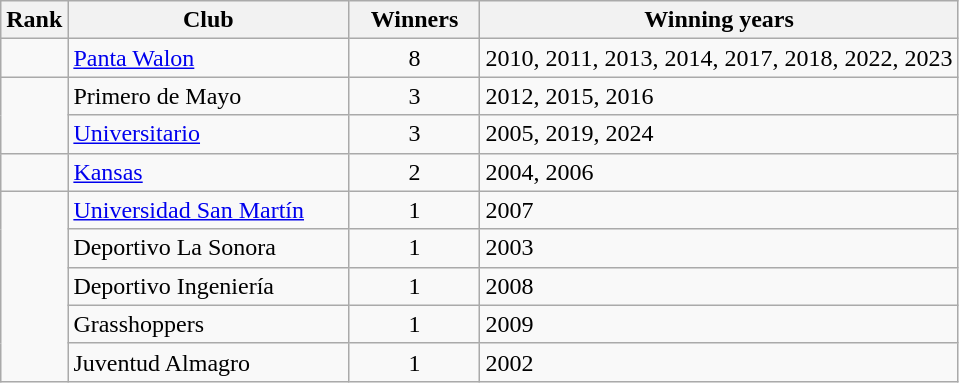<table class="wikitable sortable">
<tr>
<th>Rank</th>
<th scope=col width=180>Club</th>
<th scope=col width=80>Winners</th>
<th scope=col>Winning years</th>
</tr>
<tr>
<td rowspan="1"></td>
<td><a href='#'>Panta Walon</a></td>
<td align=center>8</td>
<td>2010, 2011, 2013, 2014, 2017, 2018, 2022, 2023</td>
</tr>
<tr>
<td rowspan="2"></td>
<td>Primero de Mayo</td>
<td align=center>3</td>
<td>2012, 2015, 2016</td>
</tr>
<tr>
<td><a href='#'>Universitario</a></td>
<td align=center>3</td>
<td>2005, 2019, 2024</td>
</tr>
<tr>
<td rowspan="1"></td>
<td><a href='#'>Kansas</a></td>
<td align=center>2</td>
<td>2004, 2006</td>
</tr>
<tr>
<td rowspan="5"></td>
<td><a href='#'>Universidad San Martín</a></td>
<td align=center>1</td>
<td>2007</td>
</tr>
<tr>
<td>Deportivo La Sonora</td>
<td align=center>1</td>
<td>2003</td>
</tr>
<tr>
<td>Deportivo Ingeniería</td>
<td align=center>1</td>
<td>2008</td>
</tr>
<tr>
<td>Grasshoppers</td>
<td align=center>1</td>
<td>2009</td>
</tr>
<tr>
<td>Juventud Almagro</td>
<td align=center>1</td>
<td>2002</td>
</tr>
</table>
